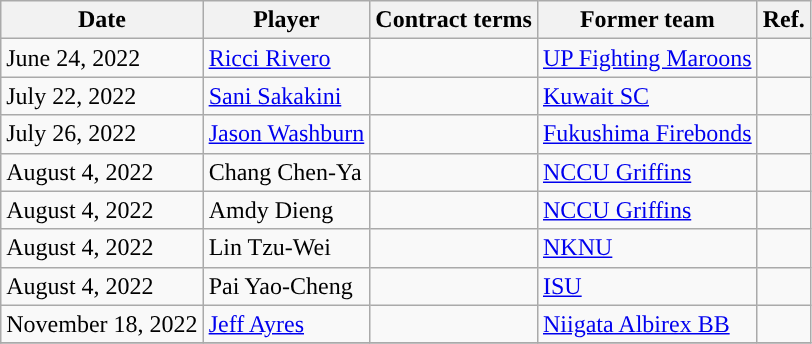<table class="wikitable sortable sortable">
<tr>
<th>Date</th>
<th>Player</th>
<th>Contract terms</th>
<th>Former team</th>
<th>Ref.</th>
</tr>
<tr>
<td>June 24, 2022</td>
<td><a href='#'>Ricci Rivero</a></td>
<td></td>
<td><a href='#'>UP Fighting Maroons</a></td>
<td></td>
</tr>
<tr>
<td>July 22, 2022</td>
<td><a href='#'>Sani Sakakini</a></td>
<td></td>
<td><a href='#'>Kuwait SC</a></td>
<td></td>
</tr>
<tr>
<td>July 26, 2022</td>
<td><a href='#'>Jason Washburn</a></td>
<td></td>
<td><a href='#'>Fukushima Firebonds</a></td>
<td></td>
</tr>
<tr>
<td>August 4, 2022</td>
<td>Chang Chen-Ya</td>
<td></td>
<td><a href='#'>NCCU Griffins</a></td>
<td></td>
</tr>
<tr>
<td>August 4, 2022</td>
<td>Amdy Dieng</td>
<td></td>
<td><a href='#'>NCCU Griffins</a></td>
<td></td>
</tr>
<tr>
<td>August 4, 2022</td>
<td>Lin Tzu-Wei</td>
<td></td>
<td><a href='#'>NKNU</a></td>
<td></td>
</tr>
<tr>
<td>August 4, 2022</td>
<td>Pai Yao-Cheng</td>
<td></td>
<td><a href='#'>ISU</a></td>
<td></td>
</tr>
<tr>
<td>November 18, 2022</td>
<td><a href='#'>Jeff Ayres</a></td>
<td></td>
<td><a href='#'>Niigata Albirex BB</a></td>
<td></td>
</tr>
<tr>
</tr>
</table>
